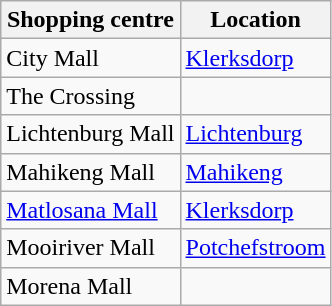<table class="wikitable sortable">
<tr>
<th>Shopping centre</th>
<th>Location</th>
</tr>
<tr>
<td>City Mall</td>
<td><a href='#'>Klerksdorp</a></td>
</tr>
<tr>
<td>The Crossing</td>
<td></td>
</tr>
<tr>
<td>Lichtenburg Mall</td>
<td><a href='#'>Lichtenburg</a></td>
</tr>
<tr>
<td>Mahikeng Mall</td>
<td><a href='#'>Mahikeng</a></td>
</tr>
<tr>
<td><a href='#'>Matlosana Mall</a></td>
<td><a href='#'>Klerksdorp</a></td>
</tr>
<tr>
<td>Mooiriver Mall</td>
<td><a href='#'>Potchefstroom</a></td>
</tr>
<tr>
<td>Morena Mall</td>
<td></td>
</tr>
</table>
